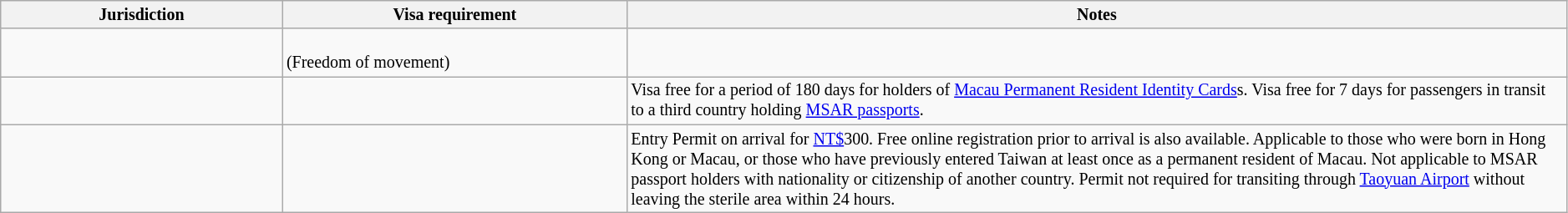<table class="wikitable" style="text-align: left; font-size: smaller; table-layout: fixed; ">
<tr>
<th style="width:18%;">Jurisdiction</th>
<th style="width:22%;">Visa requirement</th>
<th>Notes</th>
</tr>
<tr>
<td style="white-space: nowrap;"></td>
<td><br>(Freedom of movement)</td>
<td></td>
</tr>
<tr>
<td></td>
<td></td>
<td style="width: 70%;">Visa free for a period of 180 days for holders of <a href='#'>Macau Permanent Resident Identity Cards</a>s. Visa free for 7 days for passengers in transit to a third country holding <a href='#'>MSAR passports</a>.</td>
</tr>
<tr>
<td></td>
<td></td>
<td>Entry Permit on arrival for <a href='#'>NT$</a>300. Free online registration prior to arrival is also available. Applicable to those who were born in Hong Kong or Macau, or those who have previously entered Taiwan at least once as a permanent resident of Macau. Not applicable to MSAR passport holders with nationality or citizenship of another country. Permit not required for transiting through <a href='#'>Taoyuan Airport</a> without leaving the sterile area within 24 hours.</td>
</tr>
</table>
